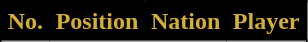<table class="wikitable sortable">
<tr>
<th style="background:#000000; color:#D4AF37; border:2px solid #000000;" scope="col">No.</th>
<th style="background:#000000; color:#D4AF37; border:2px solid #000000;" scope="col">Position</th>
<th style="background:#000000; color:#D4AF37; border:2px solid #000000;" scope="col">Nation</th>
<th style="background:#000000; color:#D4AF37; border:2px solid #000000;" scope="col">Player</th>
</tr>
<tr>
</tr>
</table>
